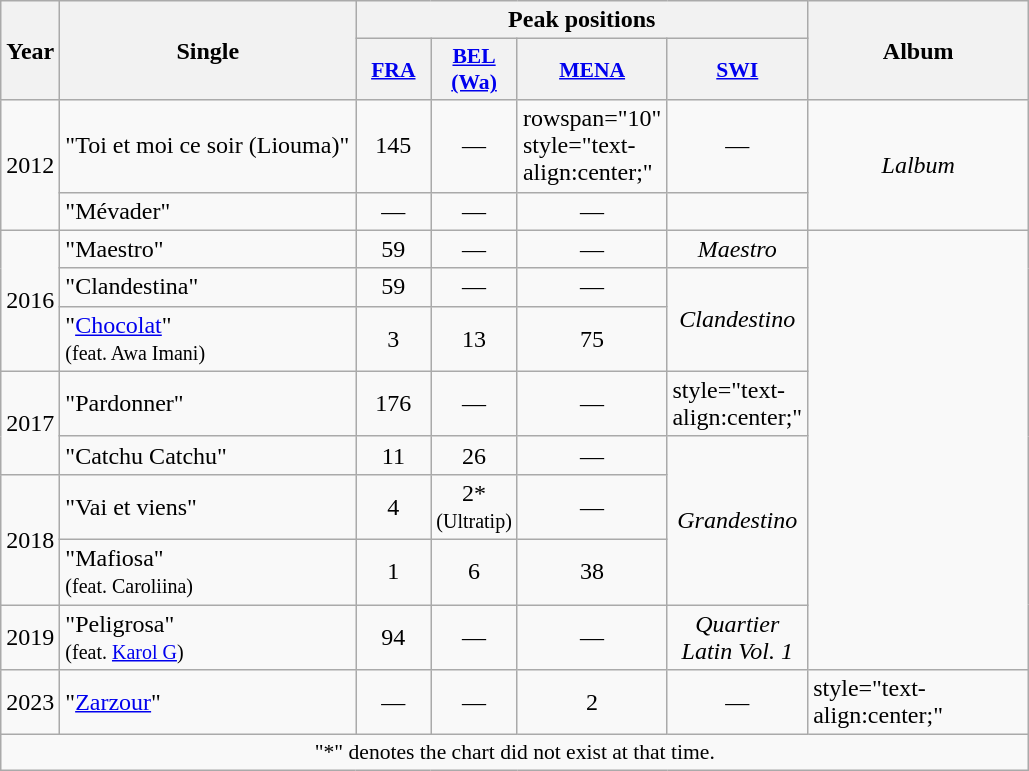<table class="wikitable">
<tr>
<th align="center" rowspan="2" width="10">Year</th>
<th align="center" rowspan="2" width="190">Single</th>
<th colspan="4" align="center" width="20">Peak positions</th>
<th align="center" rowspan="2" width="140">Album</th>
</tr>
<tr>
<th scope="col" style="width:3em;font-size:90%;"><a href='#'>FRA</a><br></th>
<th scope="col" style="width:3em;font-size:90%;"><a href='#'>BEL<br>(Wa)</a><br></th>
<th scope="col" style="width:3em;font-size:90%;"><a href='#'>MENA</a><br></th>
<th scope="col" style="width:3em;font-size:90%;"><a href='#'>SWI</a><br></th>
</tr>
<tr>
<td style="text-align:center;" rowspan=2>2012</td>
<td>"Toi et moi ce soir (Liouma)"</td>
<td style="text-align:center;">145</td>
<td style="text-align:center;">—</td>
<td>rowspan="10" style="text-align:center;" </td>
<td style="text-align:center;">—</td>
<td rowspan="2" style="text-align:center;"><em>Lalbum</em></td>
</tr>
<tr>
<td>"Mévader"</td>
<td style="text-align:center;">—</td>
<td style="text-align:center;">—</td>
<td style="text-align:center;">—</td>
</tr>
<tr>
<td style="text-align:center;" rowspan="3">2016</td>
<td>"Maestro"</td>
<td style="text-align:center;">59</td>
<td style="text-align:center;">—</td>
<td style="text-align:center;">—</td>
<td style="text-align:center;"><em>Maestro</em></td>
</tr>
<tr>
<td>"Clandestina"</td>
<td style="text-align:center;">59</td>
<td style="text-align:center;">—</td>
<td style="text-align:center;">—</td>
<td rowspan="2" style="text-align:center;"><em>Clandestino</em></td>
</tr>
<tr>
<td>"<a href='#'>Chocolat</a>"<br><small>(feat. Awa Imani)</small></td>
<td style="text-align:center;">3</td>
<td style="text-align:center;">13</td>
<td style="text-align:center;">75</td>
</tr>
<tr>
<td style="text-align:center;" rowspan=2>2017</td>
<td>"Pardonner"</td>
<td style="text-align:center;">176</td>
<td style="text-align:center;">—</td>
<td style="text-align:center;">—</td>
<td>style="text-align:center;" </td>
</tr>
<tr>
<td>"Catchu Catchu"</td>
<td style="text-align:center;">11</td>
<td style="text-align:center;">26</td>
<td style="text-align:center;">—</td>
<td rowspan="3" style="text-align:center;"><em>Grandestino</em></td>
</tr>
<tr>
<td style="text-align:center;" rowspan="2">2018</td>
<td>"Vai et viens"</td>
<td style="text-align:center;">4</td>
<td style="text-align:center;">2*<br><small>(Ultratip)</small></td>
<td style="text-align:center;">—</td>
</tr>
<tr>
<td>"Mafiosa"<br><small>(feat. Caroliina)</small></td>
<td style="text-align:center;">1</td>
<td style="text-align:center;">6</td>
<td style="text-align:center;">38</td>
</tr>
<tr>
<td style="text-align:center;">2019</td>
<td>"Peligrosa"<br><small>(feat. <a href='#'>Karol G</a>)</small></td>
<td style="text-align:center;">94<br></td>
<td style="text-align:center;">—</td>
<td style="text-align:center;">—</td>
<td style="text-align:center;"><em>Quartier Latin Vol. 1</em></td>
</tr>
<tr>
<td style="text-align:center;">2023</td>
<td>"<a href='#'>Zarzour</a>"</td>
<td style="text-align:center;">—</td>
<td style="text-align:center;">—</td>
<td style="text-align:center;">2</td>
<td style="text-align:center;">—</td>
<td>style="text-align:center;" </td>
</tr>
<tr>
<td colspan="7" style="text-align:center; font-size:90%;">"*" denotes the chart did not exist at that time.</td>
</tr>
</table>
